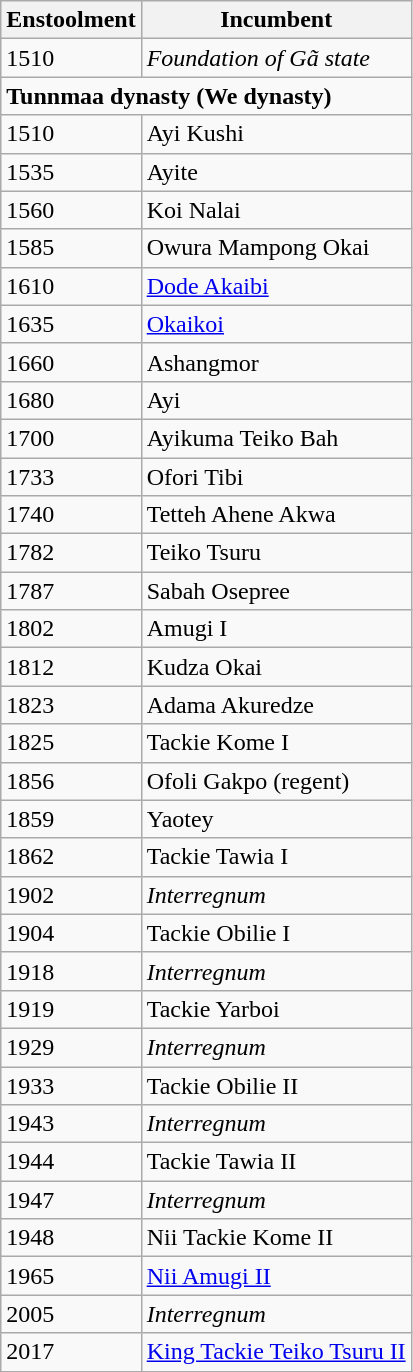<table class="wikitable">
<tr>
<th>Enstoolment</th>
<th>Incumbent</th>
</tr>
<tr>
<td>1510</td>
<td><em>Foundation of Gã state</em></td>
</tr>
<tr>
<td colspan="2"><strong>Tunnmaa dynasty (We dynasty)</strong></td>
</tr>
<tr>
<td>1510</td>
<td>Ayi Kushi</td>
</tr>
<tr>
<td>1535</td>
<td>Ayite</td>
</tr>
<tr>
<td>1560</td>
<td>Koi Nalai</td>
</tr>
<tr>
<td>1585</td>
<td>Owura Mampong Okai</td>
</tr>
<tr>
<td>1610</td>
<td><a href='#'>Dode Akaibi</a></td>
</tr>
<tr>
<td>1635</td>
<td><a href='#'>Okaikoi</a></td>
</tr>
<tr>
<td>1660</td>
<td>Ashangmor</td>
</tr>
<tr>
<td>1680</td>
<td>Ayi</td>
</tr>
<tr>
<td>1700</td>
<td>Ayikuma Teiko Bah</td>
</tr>
<tr>
<td>1733</td>
<td>Ofori Tibi</td>
</tr>
<tr>
<td>1740</td>
<td>Tetteh Ahene Akwa</td>
</tr>
<tr>
<td>1782</td>
<td>Teiko Tsuru</td>
</tr>
<tr>
<td>1787</td>
<td>Sabah Osepree</td>
</tr>
<tr>
<td>1802</td>
<td>Amugi I</td>
</tr>
<tr>
<td>1812</td>
<td>Kudza Okai</td>
</tr>
<tr>
<td>1823</td>
<td>Adama Akuredze</td>
</tr>
<tr>
<td>1825</td>
<td>Tackie Kome I</td>
</tr>
<tr>
<td>1856</td>
<td>Ofoli Gakpo (regent)</td>
</tr>
<tr>
<td>1859</td>
<td>Yaotey</td>
</tr>
<tr>
<td>1862</td>
<td>Tackie Tawia I</td>
</tr>
<tr>
<td>1902</td>
<td><em>Interregnum</em></td>
</tr>
<tr>
<td>1904</td>
<td>Tackie Obilie I</td>
</tr>
<tr>
<td>1918</td>
<td><em>Interregnum</em></td>
</tr>
<tr>
<td>1919</td>
<td>Tackie Yarboi</td>
</tr>
<tr>
<td>1929</td>
<td><em>Interregnum</em></td>
</tr>
<tr>
<td>1933</td>
<td>Tackie Obilie II</td>
</tr>
<tr>
<td>1943</td>
<td><em>Interregnum</em></td>
</tr>
<tr>
<td>1944</td>
<td>Tackie Tawia II</td>
</tr>
<tr>
<td>1947</td>
<td><em>Interregnum</em></td>
</tr>
<tr>
<td>1948</td>
<td>Nii Tackie Kome II</td>
</tr>
<tr>
<td>1965</td>
<td><a href='#'>Nii Amugi II</a></td>
</tr>
<tr>
<td>2005</td>
<td><em>Interregnum</em></td>
</tr>
<tr>
<td>2017</td>
<td><a href='#'>King Tackie Teiko Tsuru II</a></td>
</tr>
</table>
